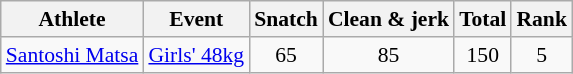<table class="wikitable" style="font-size:90%">
<tr>
<th>Athlete</th>
<th>Event</th>
<th>Snatch</th>
<th>Clean & jerk</th>
<th>Total</th>
<th>Rank</th>
</tr>
<tr>
<td><a href='#'>Santoshi Matsa</a></td>
<td><a href='#'>Girls' 48kg</a></td>
<td align=center>65</td>
<td align=center>85</td>
<td align=center>150</td>
<td align=center>5</td>
</tr>
</table>
